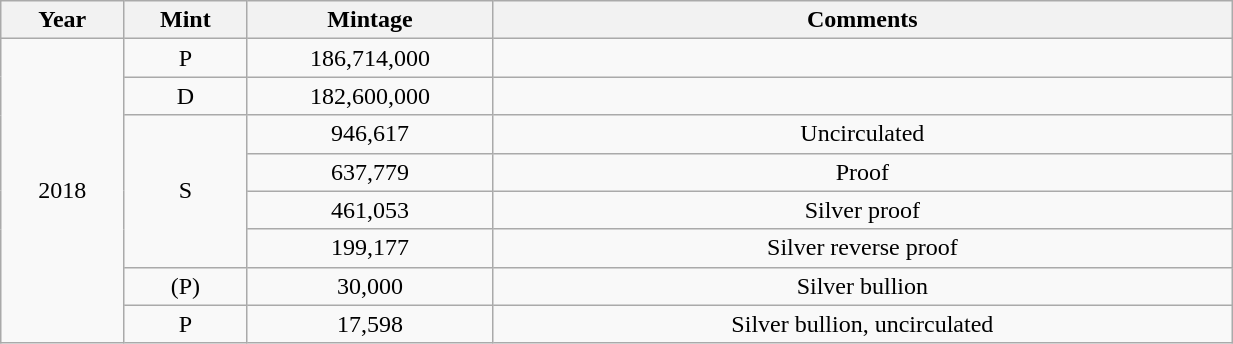<table class="wikitable sortable" style="min-width:65%; text-align:center;">
<tr>
<th width="10%">Year</th>
<th width="10%">Mint</th>
<th width="20%">Mintage</th>
<th width="60%">Comments</th>
</tr>
<tr>
<td rowspan="8">2018</td>
<td>P</td>
<td>186,714,000</td>
<td></td>
</tr>
<tr>
<td>D</td>
<td>182,600,000</td>
<td></td>
</tr>
<tr>
<td rowspan="4">S</td>
<td>946,617</td>
<td>Uncirculated</td>
</tr>
<tr>
<td>637,779</td>
<td>Proof</td>
</tr>
<tr>
<td>461,053</td>
<td>Silver proof</td>
</tr>
<tr>
<td>199,177</td>
<td>Silver reverse proof</td>
</tr>
<tr>
<td>(P)</td>
<td>30,000</td>
<td>Silver bullion</td>
</tr>
<tr>
<td>P</td>
<td>17,598</td>
<td>Silver bullion, uncirculated</td>
</tr>
</table>
